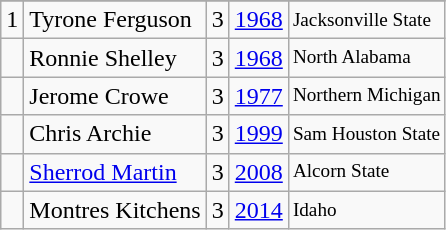<table class="wikitable">
<tr>
</tr>
<tr>
<td>1</td>
<td>Tyrone Ferguson</td>
<td>3</td>
<td><a href='#'>1968</a></td>
<td style="font-size:80%;">Jacksonville State</td>
</tr>
<tr>
<td></td>
<td>Ronnie Shelley</td>
<td>3</td>
<td><a href='#'>1968</a></td>
<td style="font-size:80%;">North Alabama</td>
</tr>
<tr>
<td></td>
<td>Jerome Crowe</td>
<td>3</td>
<td><a href='#'>1977</a></td>
<td style="font-size:80%;">Northern Michigan</td>
</tr>
<tr>
<td></td>
<td>Chris Archie</td>
<td>3</td>
<td><a href='#'>1999</a></td>
<td style="font-size:80%;">Sam Houston State</td>
</tr>
<tr>
<td></td>
<td><a href='#'>Sherrod Martin</a></td>
<td>3</td>
<td><a href='#'>2008</a></td>
<td style="font-size:80%;">Alcorn State</td>
</tr>
<tr>
<td></td>
<td>Montres Kitchens</td>
<td>3</td>
<td><a href='#'>2014</a></td>
<td style="font-size:80%;">Idaho</td>
</tr>
</table>
